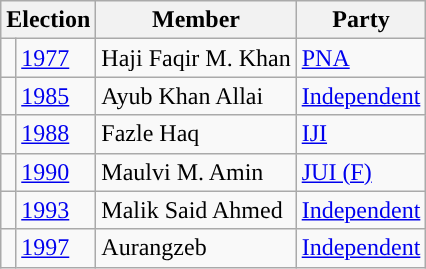<table class="wikitable">
<tr>
<th colspan="2">Election</th>
<th>Member</th>
<th>Party</th>
</tr>
<tr>
<td style="background-color: "></td>
<td><a href='#'>1977</a></td>
<td>Haji Faqir M. Khan</td>
<td><a href='#'>PNA</a></td>
</tr>
<tr>
<td style="background-color: "></td>
<td><a href='#'>1985</a></td>
<td>Ayub Khan Allai</td>
<td><a href='#'>Independent</a></td>
</tr>
<tr>
<td style="background-color: "></td>
<td><a href='#'>1988</a></td>
<td>Fazle Haq</td>
<td><a href='#'>IJI</a></td>
</tr>
<tr>
<td style="background-color: "></td>
<td><a href='#'>1990</a></td>
<td>Maulvi M. Amin</td>
<td><a href='#'>JUI (F)</a></td>
</tr>
<tr>
<td style="background-color: "></td>
<td><a href='#'>1993</a></td>
<td>Malik Said Ahmed</td>
<td><a href='#'>Independent</a></td>
</tr>
<tr>
<td style="background-color: "></td>
<td><a href='#'>1997</a></td>
<td>Aurangzeb</td>
<td><a href='#'>Independent</a></td>
</tr>
</table>
